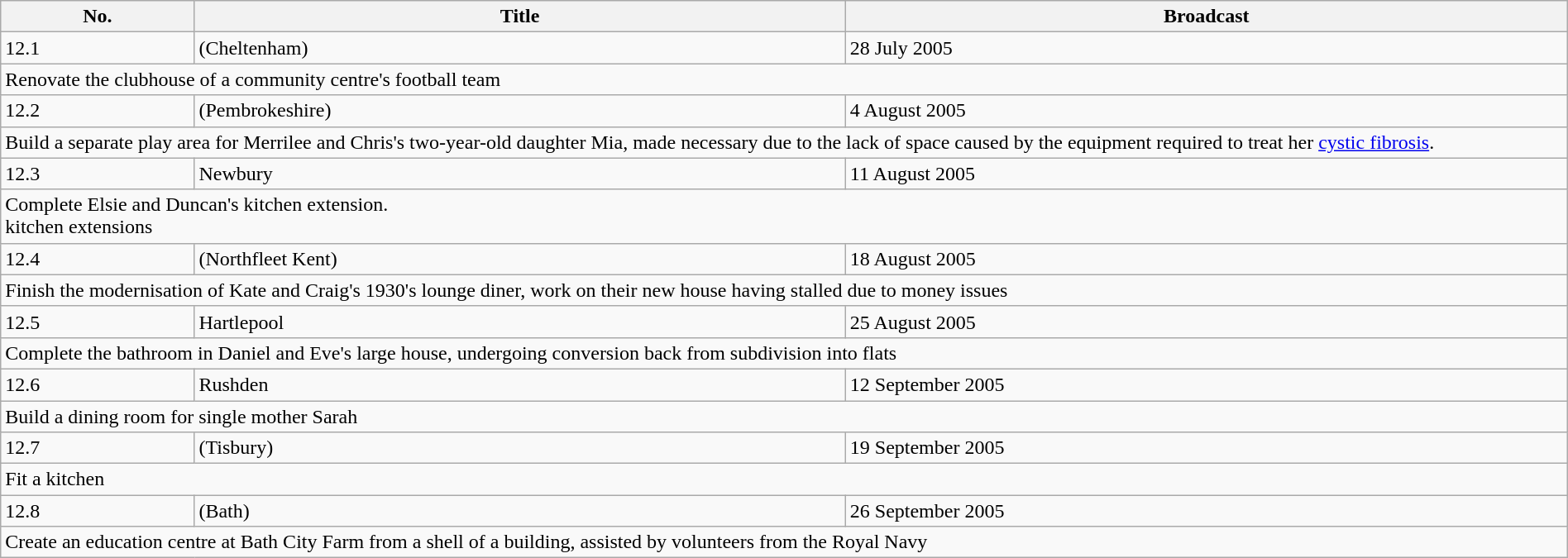<table class="wikitable" style="width:100%;">
<tr>
<th>No.</th>
<th>Title</th>
<th>Broadcast</th>
</tr>
<tr>
<td>12.1</td>
<td>(Cheltenham)</td>
<td>28 July 2005</td>
</tr>
<tr>
<td colspan="3">Renovate the clubhouse of a community centre's football team</td>
</tr>
<tr>
<td>12.2</td>
<td>(Pembrokeshire)</td>
<td>4 August 2005</td>
</tr>
<tr>
<td colspan="3">Build a separate play area for Merrilee and Chris's two-year-old daughter Mia, made necessary due to the lack of space caused by the equipment required to treat her <a href='#'>cystic fibrosis</a>.</td>
</tr>
<tr>
<td>12.3</td>
<td>Newbury</td>
<td>11 August 2005</td>
</tr>
<tr>
<td colspan="3">Complete Elsie and Duncan's kitchen extension.<br>kitchen extensions</td>
</tr>
<tr>
<td>12.4</td>
<td>(Northfleet Kent)</td>
<td>18 August 2005</td>
</tr>
<tr>
<td colspan="3">Finish the modernisation of Kate and Craig's 1930's lounge diner, work on their new house having stalled due to money issues</td>
</tr>
<tr>
<td>12.5</td>
<td>Hartlepool</td>
<td>25 August 2005</td>
</tr>
<tr>
<td colspan="3">Complete the bathroom in Daniel and Eve's large house, undergoing conversion back from subdivision into flats</td>
</tr>
<tr>
<td>12.6</td>
<td>Rushden</td>
<td>12 September 2005</td>
</tr>
<tr>
<td colspan="3">Build a dining room for single mother Sarah</td>
</tr>
<tr>
<td>12.7</td>
<td>(Tisbury)</td>
<td>19 September 2005</td>
</tr>
<tr>
<td colspan="3">Fit a kitchen</td>
</tr>
<tr>
<td>12.8</td>
<td>(Bath)</td>
<td>26 September 2005</td>
</tr>
<tr>
<td colspan="3">Create an education centre at Bath City Farm from a shell of a building, assisted by volunteers from the Royal Navy</td>
</tr>
</table>
